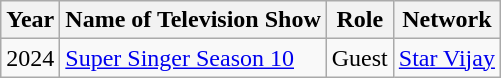<table class="wikitable">
<tr>
<th>Year</th>
<th>Name of Television Show</th>
<th>Role</th>
<th>Network</th>
</tr>
<tr>
<td>2024</td>
<td><a href='#'>Super Singer Season 10</a></td>
<td>Guest</td>
<td><a href='#'>Star Vijay</a></td>
</tr>
</table>
